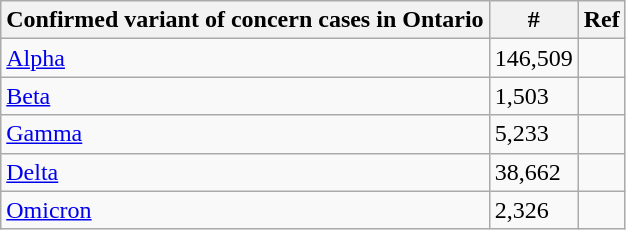<table class="wikitable">
<tr>
<th>Confirmed variant of concern cases in Ontario</th>
<th>#</th>
<th>Ref</th>
</tr>
<tr>
<td><a href='#'>Alpha</a></td>
<td>146,509</td>
<td></td>
</tr>
<tr>
<td><a href='#'>Beta</a></td>
<td>1,503</td>
<td></td>
</tr>
<tr>
<td><a href='#'>Gamma</a></td>
<td>5,233</td>
<td></td>
</tr>
<tr>
<td><a href='#'>Delta</a></td>
<td>38,662</td>
<td></td>
</tr>
<tr>
<td><a href='#'>Omicron</a></td>
<td>2,326</td>
<td></td>
</tr>
</table>
